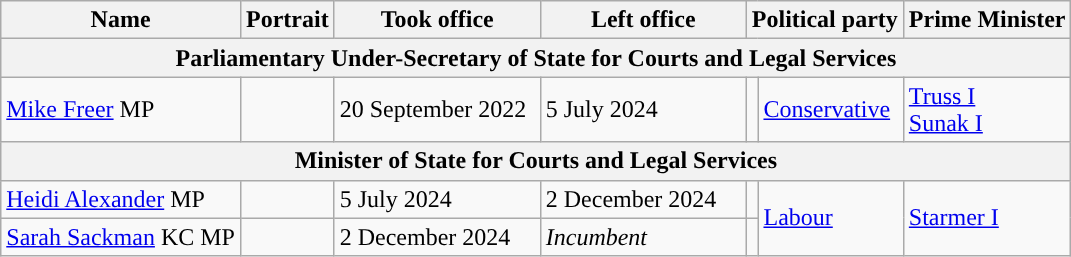<table class="wikitable">
<tr>
<th>Name</th>
<th>Portrait</th>
<th width="130">Took office</th>
<th width="130">Left office</th>
<th colspan="2">Political party</th>
<th colspan="2">Prime Minister</th>
</tr>
<tr>
<th colspan="8">Parliamentary Under-Secretary of State for Courts and Legal Services</th>
</tr>
<tr>
<td><a href='#'>Mike Freer</a> MP</td>
<td></td>
<td>20 September 2022</td>
<td>5 July 2024</td>
<td style="background-color: "></td>
<td><a href='#'>Conservative</a></td>
<td><a href='#'>Truss I</a><br><a href='#'>Sunak I</a></td>
</tr>
<tr>
<th colspan="8">Minister of State for Courts and Legal Services</th>
</tr>
<tr>
<td><a href='#'>Heidi Alexander</a> MP</td>
<td></td>
<td>5 July 2024</td>
<td>2 December 2024</td>
<td style="background-color:"></td>
<td rowspan="2"><a href='#'>Labour</a></td>
<td rowspan="2"><a href='#'>Starmer I</a></td>
</tr>
<tr>
<td><a href='#'>Sarah Sackman</a> KC MP</td>
<td></td>
<td>2 December 2024</td>
<td><em>Incumbent</em></td>
<td style="background-color:"></td>
</tr>
</table>
